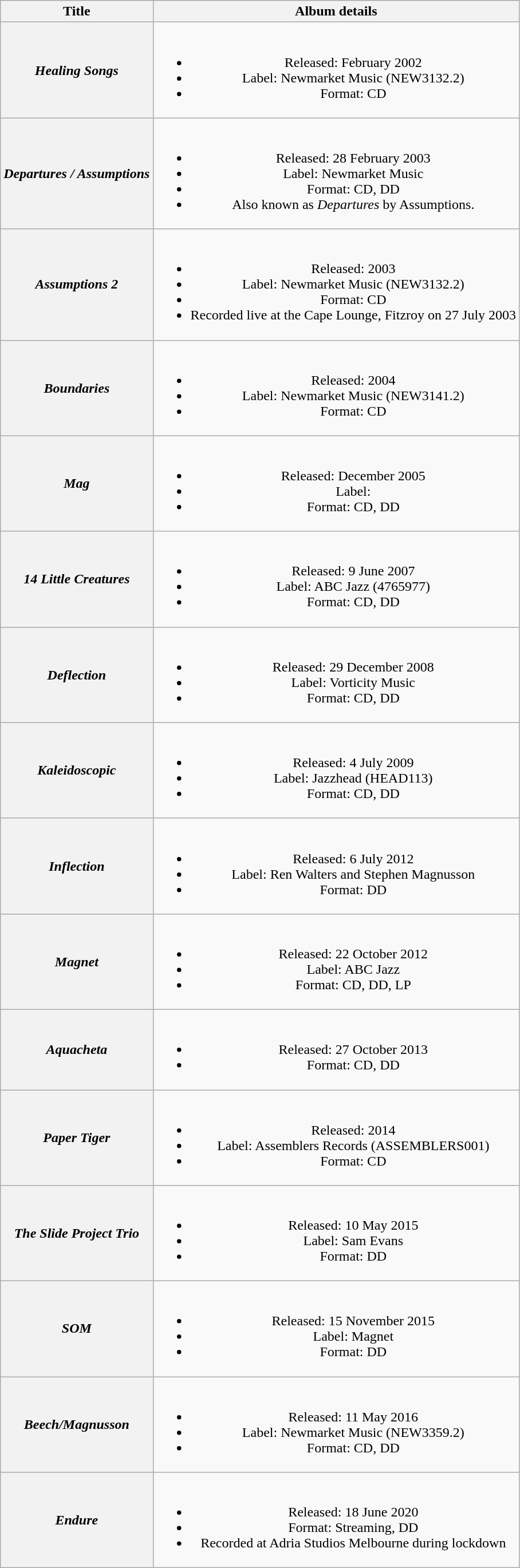<table class="wikitable plainrowheaders" style="text-align:center;">
<tr>
<th>Title</th>
<th>Album details</th>
</tr>
<tr>
<th scope="row"><em>Healing Songs</em> <br> </th>
<td><br><ul><li>Released: February 2002</li><li>Label: Newmarket Music (NEW3132.2)</li><li>Format: CD</li></ul></td>
</tr>
<tr>
<th scope="row"><em>Departures / Assumptions</em> <br> </th>
<td><br><ul><li>Released: 28 February 2003</li><li>Label: Newmarket Music</li><li>Format: CD, DD</li><li>Also known as <em>Departures</em> by Assumptions.</li></ul></td>
</tr>
<tr>
<th scope="row"><em>Assumptions 2</em> <br> </th>
<td><br><ul><li>Released: 2003</li><li>Label: Newmarket Music (NEW3132.2)</li><li>Format: CD</li><li>Recorded live at the Cape Lounge, Fitzroy on 27 July 2003</li></ul></td>
</tr>
<tr>
<th scope="row"><em>Boundaries</em> <br> </th>
<td><br><ul><li>Released: 2004</li><li>Label: Newmarket Music (NEW3141.2)</li><li>Format: CD</li></ul></td>
</tr>
<tr>
<th scope="row"><em>Mag</em></th>
<td><br><ul><li>Released: December 2005</li><li>Label:</li><li>Format: CD, DD</li></ul></td>
</tr>
<tr>
<th scope="row"><em>14 Little Creatures</em></th>
<td><br><ul><li>Released: 9 June 2007 </li><li>Label: ABC Jazz (4765977)</li><li>Format: CD, DD</li></ul></td>
</tr>
<tr>
<th scope="row"><em>Deflection</em> <br> </th>
<td><br><ul><li>Released: 29 December 2008</li><li>Label: Vorticity Music</li><li>Format: CD, DD</li></ul></td>
</tr>
<tr>
<th scope="row"><em>Kaleidoscopic</em> <br> </th>
<td><br><ul><li>Released: 4 July 2009</li><li>Label: Jazzhead (HEAD113)</li><li>Format: CD, DD</li></ul></td>
</tr>
<tr>
<th scope="row"><em>Inflection</em> <br> </th>
<td><br><ul><li>Released: 6 July 2012</li><li>Label: Ren Walters and Stephen Magnusson</li><li>Format: DD</li></ul></td>
</tr>
<tr>
<th scope="row"><em>Magnet</em> <br> </th>
<td><br><ul><li>Released: 22 October 2012</li><li>Label: ABC Jazz</li><li>Format: CD, DD, LP</li></ul></td>
</tr>
<tr>
<th scope="row"><em>Aquacheta</em> <br> </th>
<td><br><ul><li>Released: 27 October 2013</li><li>Format: CD, DD</li></ul></td>
</tr>
<tr>
<th scope="row"><em>Paper Tiger</em> <br> </th>
<td><br><ul><li>Released: 2014</li><li>Label: Assemblers Records (ASSEMBLERS001)</li><li>Format: CD</li></ul></td>
</tr>
<tr>
<th scope="row"><em>The Slide Project Trio</em> <br> </th>
<td><br><ul><li>Released: 10 May 2015</li><li>Label: Sam Evans</li><li>Format: DD</li></ul></td>
</tr>
<tr>
<th scope="row"><em>SOM</em> <br> </th>
<td><br><ul><li>Released: 15 November 2015</li><li>Label: Magnet</li><li>Format: DD</li></ul></td>
</tr>
<tr>
<th scope="row"><em>Beech/Magnusson</em> <br> </th>
<td><br><ul><li>Released: 11 May 2016</li><li>Label: Newmarket Music (NEW3359.2)</li><li>Format: CD, DD</li></ul></td>
</tr>
<tr>
<th scope="row"><em>Endure</em> <br> </th>
<td><br><ul><li>Released: 18 June 2020</li><li>Format: Streaming, DD</li><li>Recorded at Adria Studios Melbourne during lockdown</li></ul></td>
</tr>
</table>
